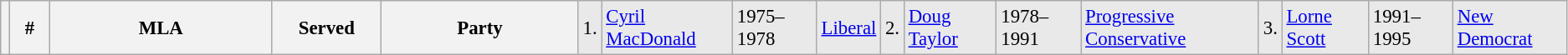<table class="wikitable" style="font-size: 95%; clear:both">
<tr style="background-color:#E9E9E9">
<th></th>
<th style="width: 25px">#</th>
<th style="width: 170px">MLA</th>
<th style="width: 80px">Served</th>
<th style="width: 150px">Party<br></th>
<td>1.</td>
<td><a href='#'>Cyril MacDonald</a></td>
<td>1975–1978</td>
<td><a href='#'>Liberal</a><br></td>
<td>2.</td>
<td><a href='#'>Doug Taylor</a></td>
<td>1978–1991</td>
<td><a href='#'>Progressive Conservative</a><br></td>
<td>3.</td>
<td><a href='#'>Lorne Scott</a></td>
<td>1991–1995</td>
<td><a href='#'>New Democrat</a></td>
</tr>
</table>
